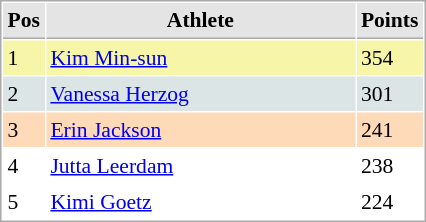<table cellspacing="1" cellpadding="3" style="border:1px solid #aaa; font-size:90%;">
<tr style="background:#e4e4e4;">
<th style="border-bottom:1px solid #aaa; width:10px;">Pos</th>
<th style="border-bottom:1px solid #aaa; width:200px;">Athlete</th>
<th style="border-bottom:1px solid #aaa; width:20px;">Points</th>
</tr>
<tr style="background:#f7f6a8;">
<td>1</td>
<td> <a href='#'>Kim Min-sun</a></td>
<td>354</td>
</tr>
<tr style="background:#dce5e5;">
<td>2</td>
<td> <a href='#'>Vanessa Herzog</a></td>
<td>301</td>
</tr>
<tr style="background:#ffdab9;">
<td>3</td>
<td> <a href='#'>Erin Jackson</a></td>
<td>241</td>
</tr>
<tr>
<td>4</td>
<td> <a href='#'>Jutta Leerdam</a></td>
<td>238</td>
</tr>
<tr>
<td>5</td>
<td> <a href='#'>Kimi Goetz</a></td>
<td>224</td>
</tr>
</table>
